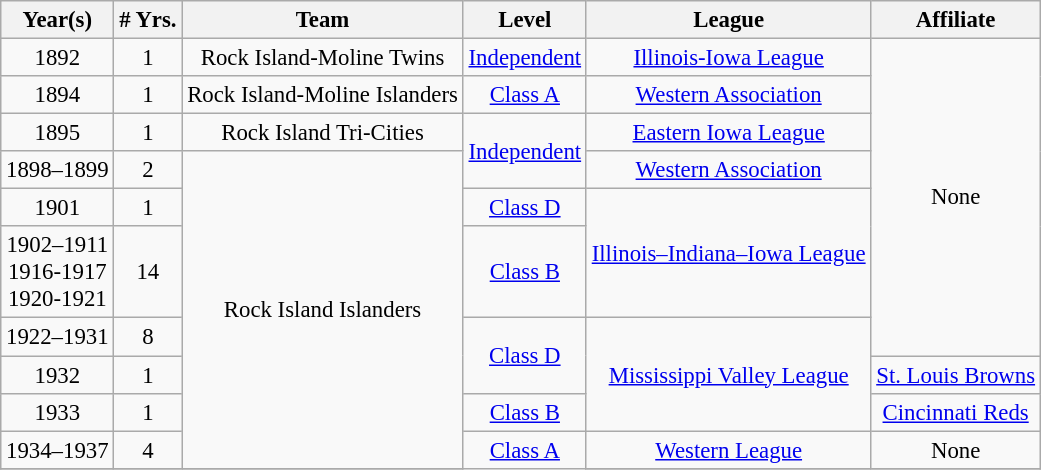<table class="wikitable" style="text-align:center; font-size: 95%;">
<tr>
<th>Year(s)</th>
<th># Yrs.</th>
<th>Team</th>
<th>Level</th>
<th>League</th>
<th>Affiliate</th>
</tr>
<tr>
<td>1892</td>
<td>1</td>
<td>Rock Island-Moline Twins</td>
<td><a href='#'>Independent</a></td>
<td><a href='#'>Illinois-Iowa League</a></td>
<td rowspan=7>None</td>
</tr>
<tr>
<td>1894</td>
<td>1</td>
<td>Rock Island-Moline Islanders</td>
<td><a href='#'>Class A</a></td>
<td><a href='#'>Western Association</a></td>
</tr>
<tr>
<td>1895</td>
<td>1</td>
<td>Rock Island Tri-Cities</td>
<td rowspan=2><a href='#'>Independent</a></td>
<td><a href='#'>Eastern Iowa League</a></td>
</tr>
<tr>
<td>1898–1899</td>
<td>2</td>
<td rowspan=7>Rock Island Islanders</td>
<td><a href='#'>Western Association</a></td>
</tr>
<tr>
<td>1901</td>
<td>1</td>
<td><a href='#'>Class D</a></td>
<td rowspan=2><a href='#'>Illinois–Indiana–Iowa League</a></td>
</tr>
<tr>
<td>1902–1911<br> 1916-1917<br> 1920-1921</td>
<td>14</td>
<td><a href='#'>Class B</a></td>
</tr>
<tr>
<td>1922–1931</td>
<td>8</td>
<td rowspan=2><a href='#'>Class D</a></td>
<td rowspan=3><a href='#'>Mississippi Valley League</a></td>
</tr>
<tr>
<td>1932</td>
<td>1</td>
<td><a href='#'>St. Louis Browns</a></td>
</tr>
<tr>
<td>1933</td>
<td>1</td>
<td><a href='#'>Class B</a></td>
<td><a href='#'>Cincinnati Reds</a></td>
</tr>
<tr>
<td>1934–1937</td>
<td>4</td>
<td rowspan=2><a href='#'>Class A</a></td>
<td><a href='#'>Western League</a></td>
<td>None</td>
</tr>
<tr>
</tr>
</table>
